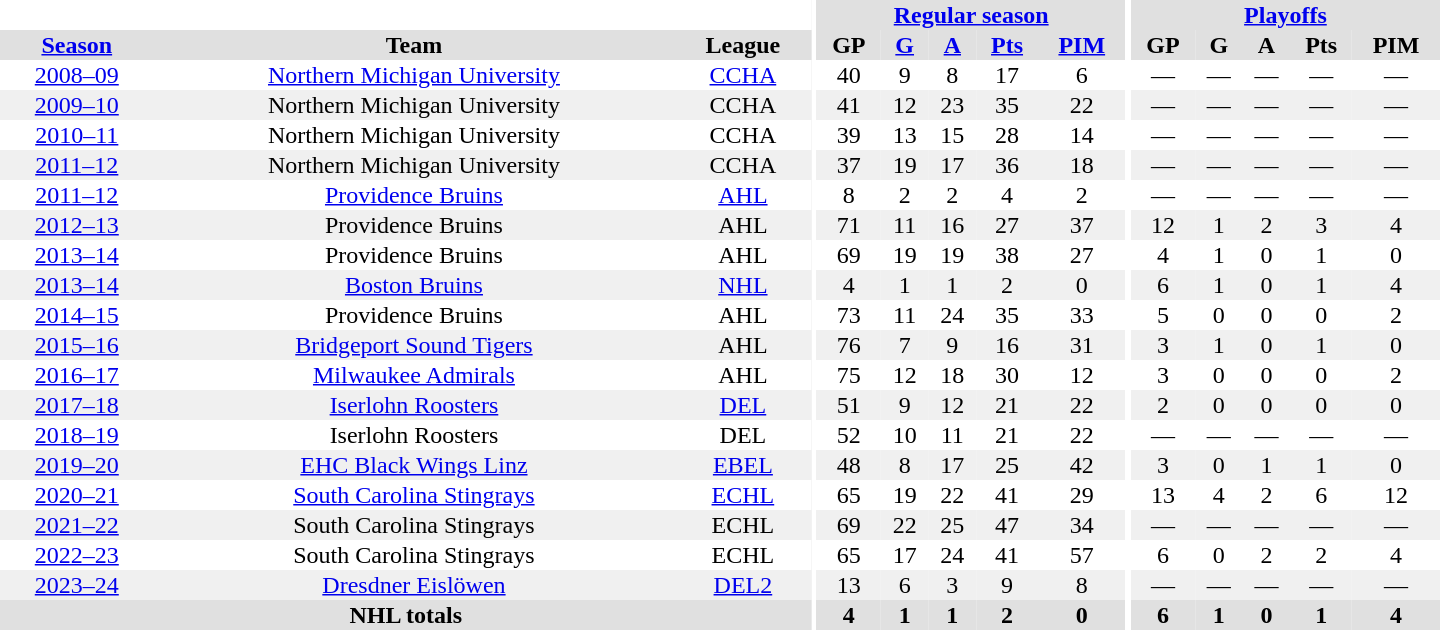<table border="0" cellpadding="1" cellspacing="0" style="text-align:center; width:60em">
<tr bgcolor="#e0e0e0">
<th colspan="3" bgcolor="#ffffff"></th>
<th rowspan="99" bgcolor="#ffffff"></th>
<th colspan="5"><a href='#'>Regular season</a></th>
<th rowspan="99" bgcolor="#ffffff"></th>
<th colspan="5"><a href='#'>Playoffs</a></th>
</tr>
<tr bgcolor="#e0e0e0">
<th><a href='#'>Season</a></th>
<th>Team</th>
<th>League</th>
<th>GP</th>
<th><a href='#'>G</a></th>
<th><a href='#'>A</a></th>
<th><a href='#'>Pts</a></th>
<th><a href='#'>PIM</a></th>
<th>GP</th>
<th>G</th>
<th>A</th>
<th>Pts</th>
<th>PIM</th>
</tr>
<tr>
<td><a href='#'>2008–09</a></td>
<td><a href='#'>Northern Michigan University</a></td>
<td><a href='#'>CCHA</a></td>
<td>40</td>
<td>9</td>
<td>8</td>
<td>17</td>
<td>6</td>
<td>—</td>
<td>—</td>
<td>—</td>
<td>—</td>
<td>—</td>
</tr>
<tr bgcolor="#f0f0f0">
<td><a href='#'>2009–10</a></td>
<td>Northern Michigan University</td>
<td>CCHA</td>
<td>41</td>
<td>12</td>
<td>23</td>
<td>35</td>
<td>22</td>
<td>—</td>
<td>—</td>
<td>—</td>
<td>—</td>
<td>—</td>
</tr>
<tr>
<td><a href='#'>2010–11</a></td>
<td>Northern Michigan University</td>
<td>CCHA</td>
<td>39</td>
<td>13</td>
<td>15</td>
<td>28</td>
<td>14</td>
<td>—</td>
<td>—</td>
<td>—</td>
<td>—</td>
<td>—</td>
</tr>
<tr bgcolor="#f0f0f0">
<td><a href='#'>2011–12</a></td>
<td>Northern Michigan University</td>
<td>CCHA</td>
<td>37</td>
<td>19</td>
<td>17</td>
<td>36</td>
<td>18</td>
<td>—</td>
<td>—</td>
<td>—</td>
<td>—</td>
<td>—</td>
</tr>
<tr>
<td><a href='#'>2011–12</a></td>
<td><a href='#'>Providence Bruins</a></td>
<td><a href='#'>AHL</a></td>
<td>8</td>
<td>2</td>
<td>2</td>
<td>4</td>
<td>2</td>
<td>—</td>
<td>—</td>
<td>—</td>
<td>—</td>
<td>—</td>
</tr>
<tr bgcolor="#f0f0f0">
<td><a href='#'>2012–13</a></td>
<td>Providence Bruins</td>
<td>AHL</td>
<td>71</td>
<td>11</td>
<td>16</td>
<td>27</td>
<td>37</td>
<td>12</td>
<td>1</td>
<td>2</td>
<td>3</td>
<td>4</td>
</tr>
<tr>
<td><a href='#'>2013–14</a></td>
<td>Providence Bruins</td>
<td>AHL</td>
<td>69</td>
<td>19</td>
<td>19</td>
<td>38</td>
<td>27</td>
<td>4</td>
<td>1</td>
<td>0</td>
<td>1</td>
<td>0</td>
</tr>
<tr bgcolor="#f0f0f0">
<td><a href='#'>2013–14</a></td>
<td><a href='#'>Boston Bruins</a></td>
<td><a href='#'>NHL</a></td>
<td>4</td>
<td>1</td>
<td>1</td>
<td>2</td>
<td>0</td>
<td>6</td>
<td>1</td>
<td>0</td>
<td>1</td>
<td>4</td>
</tr>
<tr>
<td><a href='#'>2014–15</a></td>
<td>Providence Bruins</td>
<td>AHL</td>
<td>73</td>
<td>11</td>
<td>24</td>
<td>35</td>
<td>33</td>
<td>5</td>
<td>0</td>
<td>0</td>
<td>0</td>
<td>2</td>
</tr>
<tr bgcolor="#f0f0f0">
<td><a href='#'>2015–16</a></td>
<td><a href='#'>Bridgeport Sound Tigers</a></td>
<td>AHL</td>
<td>76</td>
<td>7</td>
<td>9</td>
<td>16</td>
<td>31</td>
<td>3</td>
<td>1</td>
<td>0</td>
<td>1</td>
<td>0</td>
</tr>
<tr>
<td><a href='#'>2016–17</a></td>
<td><a href='#'>Milwaukee Admirals</a></td>
<td>AHL</td>
<td>75</td>
<td>12</td>
<td>18</td>
<td>30</td>
<td>12</td>
<td>3</td>
<td>0</td>
<td>0</td>
<td>0</td>
<td>2</td>
</tr>
<tr bgcolor="#f0f0f0">
<td><a href='#'>2017–18</a></td>
<td><a href='#'>Iserlohn Roosters</a></td>
<td><a href='#'>DEL</a></td>
<td>51</td>
<td>9</td>
<td>12</td>
<td>21</td>
<td>22</td>
<td>2</td>
<td>0</td>
<td>0</td>
<td>0</td>
<td>0</td>
</tr>
<tr>
<td><a href='#'>2018–19</a></td>
<td>Iserlohn Roosters</td>
<td>DEL</td>
<td>52</td>
<td>10</td>
<td>11</td>
<td>21</td>
<td>22</td>
<td>—</td>
<td>—</td>
<td>—</td>
<td>—</td>
<td>—</td>
</tr>
<tr bgcolor="#f0f0f0">
<td><a href='#'>2019–20</a></td>
<td><a href='#'>EHC Black Wings Linz</a></td>
<td><a href='#'>EBEL</a></td>
<td>48</td>
<td>8</td>
<td>17</td>
<td>25</td>
<td>42</td>
<td>3</td>
<td>0</td>
<td>1</td>
<td>1</td>
<td>0</td>
</tr>
<tr>
<td><a href='#'>2020–21</a></td>
<td><a href='#'>South Carolina Stingrays</a></td>
<td><a href='#'>ECHL</a></td>
<td>65</td>
<td>19</td>
<td>22</td>
<td>41</td>
<td>29</td>
<td>13</td>
<td>4</td>
<td>2</td>
<td>6</td>
<td>12</td>
</tr>
<tr bgcolor="#f0f0f0">
<td><a href='#'>2021–22</a></td>
<td>South Carolina Stingrays</td>
<td>ECHL</td>
<td>69</td>
<td>22</td>
<td>25</td>
<td>47</td>
<td>34</td>
<td>—</td>
<td>—</td>
<td>—</td>
<td>—</td>
<td>—</td>
</tr>
<tr>
<td><a href='#'>2022–23</a></td>
<td>South Carolina Stingrays</td>
<td>ECHL</td>
<td>65</td>
<td>17</td>
<td>24</td>
<td>41</td>
<td>57</td>
<td>6</td>
<td>0</td>
<td>2</td>
<td>2</td>
<td>4</td>
</tr>
<tr bgcolor="#f0f0f0">
<td><a href='#'>2023–24</a></td>
<td><a href='#'>Dresdner Eislöwen</a></td>
<td><a href='#'>DEL2</a></td>
<td>13</td>
<td>6</td>
<td>3</td>
<td>9</td>
<td>8</td>
<td>—</td>
<td>—</td>
<td>—</td>
<td>—</td>
<td>—</td>
</tr>
<tr bgcolor="#e0e0e0">
<th colspan="3">NHL totals</th>
<th>4</th>
<th>1</th>
<th>1</th>
<th>2</th>
<th>0</th>
<th>6</th>
<th>1</th>
<th>0</th>
<th>1</th>
<th>4</th>
</tr>
</table>
